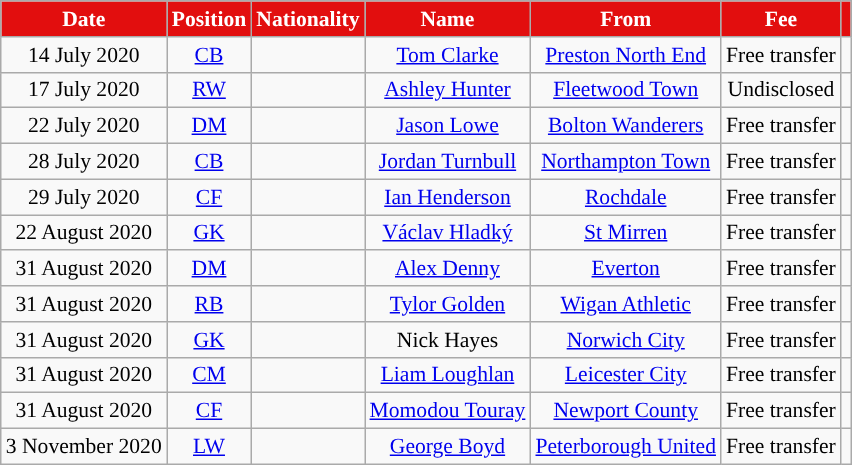<table class="wikitable"  style="text-align:center; font-size:90%; ">
<tr>
<th style="background:#e20e0e; color:white; ">Date</th>
<th style="background:#e20e0e; color:white; ">Position</th>
<th style="background:#e20e0e; color:white; ">Nationality</th>
<th style="background:#e20e0e; color:white; ">Name</th>
<th style="background:#e20e0e; color:white; ">From</th>
<th style="background:#e20e0e; color:white; ">Fee</th>
<th style="background:#e20e0e; color:white; "></th>
</tr>
<tr>
<td>14 July 2020</td>
<td><a href='#'>CB</a></td>
<td></td>
<td><a href='#'>Tom Clarke</a></td>
<td> <a href='#'>Preston North End</a></td>
<td>Free transfer</td>
<td></td>
</tr>
<tr>
<td>17 July 2020</td>
<td><a href='#'>RW</a></td>
<td></td>
<td><a href='#'>Ashley Hunter</a></td>
<td> <a href='#'>Fleetwood Town</a></td>
<td>Undisclosed</td>
<td></td>
</tr>
<tr>
<td>22 July 2020</td>
<td><a href='#'>DM</a></td>
<td></td>
<td><a href='#'>Jason Lowe</a></td>
<td> <a href='#'>Bolton Wanderers</a></td>
<td>Free transfer</td>
<td></td>
</tr>
<tr>
<td>28 July 2020</td>
<td><a href='#'>CB</a></td>
<td></td>
<td><a href='#'>Jordan Turnbull</a></td>
<td> <a href='#'>Northampton Town</a></td>
<td>Free transfer</td>
<td></td>
</tr>
<tr>
<td>29 July 2020</td>
<td><a href='#'>CF</a></td>
<td></td>
<td><a href='#'>Ian Henderson</a></td>
<td> <a href='#'>Rochdale</a></td>
<td>Free transfer</td>
<td></td>
</tr>
<tr>
<td>22 August 2020</td>
<td><a href='#'>GK</a></td>
<td></td>
<td><a href='#'>Václav Hladký</a></td>
<td> <a href='#'>St Mirren</a></td>
<td>Free transfer</td>
<td></td>
</tr>
<tr>
<td>31 August 2020</td>
<td><a href='#'>DM</a></td>
<td></td>
<td><a href='#'>Alex Denny</a></td>
<td> <a href='#'>Everton</a></td>
<td>Free transfer</td>
<td></td>
</tr>
<tr>
<td>31 August 2020</td>
<td><a href='#'>RB</a></td>
<td></td>
<td><a href='#'>Tylor Golden</a></td>
<td> <a href='#'>Wigan Athletic</a></td>
<td>Free transfer</td>
<td></td>
</tr>
<tr>
<td>31 August 2020</td>
<td><a href='#'>GK</a></td>
<td></td>
<td>Nick Hayes</td>
<td> <a href='#'>Norwich City</a></td>
<td>Free transfer</td>
<td></td>
</tr>
<tr>
<td>31 August 2020</td>
<td><a href='#'>CM</a></td>
<td></td>
<td><a href='#'>Liam Loughlan</a></td>
<td> <a href='#'>Leicester City</a></td>
<td>Free transfer</td>
<td></td>
</tr>
<tr>
<td>31 August 2020</td>
<td><a href='#'>CF</a></td>
<td></td>
<td><a href='#'>Momodou Touray</a></td>
<td> <a href='#'>Newport County</a></td>
<td>Free transfer</td>
<td></td>
</tr>
<tr>
<td>3 November 2020</td>
<td><a href='#'>LW</a></td>
<td></td>
<td><a href='#'>George Boyd</a></td>
<td> <a href='#'>Peterborough United</a></td>
<td>Free transfer</td>
<td></td>
</tr>
</table>
